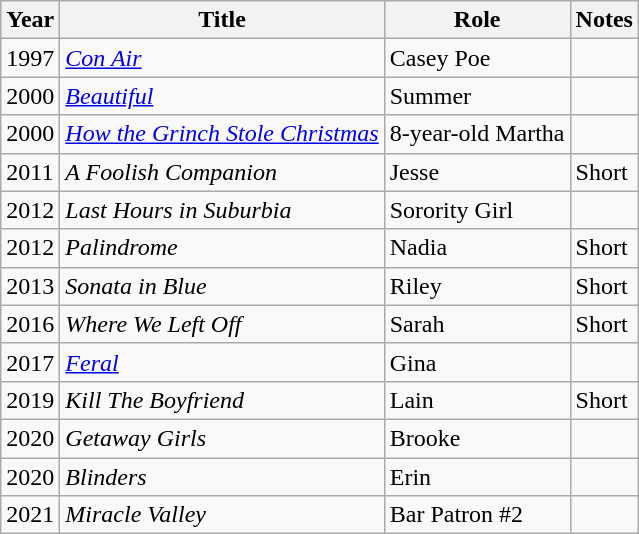<table class="wikitable sortable">
<tr>
<th>Year</th>
<th>Title</th>
<th>Role</th>
<th>Notes</th>
</tr>
<tr>
<td>1997</td>
<td><em><a href='#'>Con Air</a></em></td>
<td>Casey Poe</td>
<td></td>
</tr>
<tr>
<td>2000</td>
<td><em><a href='#'>Beautiful</a></em></td>
<td>Summer</td>
<td></td>
</tr>
<tr>
<td>2000</td>
<td><em><a href='#'>How the Grinch Stole Christmas</a></em></td>
<td>8-year-old Martha</td>
<td></td>
</tr>
<tr>
<td>2011</td>
<td><em>A Foolish Companion</em></td>
<td>Jesse</td>
<td>Short</td>
</tr>
<tr>
<td>2012</td>
<td><em>Last Hours in Suburbia</em></td>
<td>Sorority Girl</td>
<td></td>
</tr>
<tr>
<td>2012</td>
<td><em>Palindrome</em></td>
<td>Nadia</td>
<td>Short</td>
</tr>
<tr>
<td>2013</td>
<td><em>Sonata in Blue</em></td>
<td>Riley</td>
<td>Short</td>
</tr>
<tr>
<td>2016</td>
<td><em>Where We Left Off</em></td>
<td>Sarah</td>
<td>Short</td>
</tr>
<tr>
<td>2017</td>
<td><a href='#'><em>Feral</em></a></td>
<td>Gina</td>
<td></td>
</tr>
<tr>
<td>2019</td>
<td><em>Kill The Boyfriend</em></td>
<td>Lain</td>
<td>Short</td>
</tr>
<tr>
<td>2020</td>
<td><em>Getaway Girls</em></td>
<td>Brooke</td>
<td></td>
</tr>
<tr>
<td>2020</td>
<td><em>Blinders</em></td>
<td>Erin</td>
<td></td>
</tr>
<tr>
<td>2021</td>
<td><em>Miracle Valley</em></td>
<td>Bar Patron #2</td>
<td></td>
</tr>
</table>
